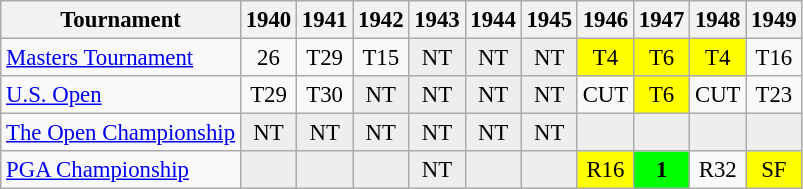<table class="wikitable" style="font-size:95%;text-align:center;">
<tr>
<th>Tournament</th>
<th>1940</th>
<th>1941</th>
<th>1942</th>
<th>1943</th>
<th>1944</th>
<th>1945</th>
<th>1946</th>
<th>1947</th>
<th>1948</th>
<th>1949</th>
</tr>
<tr>
<td align=left><a href='#'>Masters Tournament</a></td>
<td>26</td>
<td>T29</td>
<td>T15</td>
<td style="background:#eeeeee;">NT</td>
<td style="background:#eeeeee;">NT</td>
<td style="background:#eeeeee;">NT</td>
<td style="background:yellow;">T4</td>
<td style="background:yellow;">T6</td>
<td style="background:yellow;">T4</td>
<td>T16</td>
</tr>
<tr>
<td align=left><a href='#'>U.S. Open</a></td>
<td>T29</td>
<td>T30</td>
<td style="background:#eeeeee;">NT</td>
<td style="background:#eeeeee;">NT</td>
<td style="background:#eeeeee;">NT</td>
<td style="background:#eeeeee;">NT</td>
<td>CUT</td>
<td style="background:yellow;">T6</td>
<td>CUT</td>
<td>T23</td>
</tr>
<tr>
<td align=left><a href='#'>The Open Championship</a></td>
<td style="background:#eeeeee;">NT</td>
<td style="background:#eeeeee;">NT</td>
<td style="background:#eeeeee;">NT</td>
<td style="background:#eeeeee;">NT</td>
<td style="background:#eeeeee;">NT</td>
<td style="background:#eeeeee;">NT</td>
<td style="background:#eeeeee;"></td>
<td style="background:#eeeeee;"></td>
<td style="background:#eeeeee;"></td>
<td style="background:#eeeeee;"></td>
</tr>
<tr>
<td align=left><a href='#'>PGA Championship</a></td>
<td style="background:#eeeeee;"></td>
<td style="background:#eeeeee;"></td>
<td style="background:#eeeeee;"></td>
<td style="background:#eeeeee;">NT</td>
<td style="background:#eeeeee;"></td>
<td style="background:#eeeeee;"></td>
<td style="background:yellow;">R16</td>
<td style="background:lime;"><strong>1</strong></td>
<td>R32</td>
<td style="background:yellow;">SF</td>
</tr>
</table>
